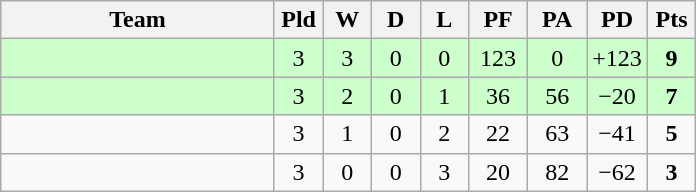<table class="wikitable" style="text-align:center;">
<tr>
<th width=175>Team</th>
<th width=25 abbr="Played">Pld</th>
<th width=25 abbr="Won">W</th>
<th width=25 abbr="Drawn">D</th>
<th width=25 abbr="Lost">L</th>
<th width=32 abbr="Points for">PF</th>
<th width=32 abbr="Points against">PA</th>
<th width=32 abbr="Points difference">PD</th>
<th width=25 abbr="Points">Pts</th>
</tr>
<tr bgcolor=ccffcc>
<td align=left></td>
<td>3</td>
<td>3</td>
<td>0</td>
<td>0</td>
<td>123</td>
<td>0</td>
<td>+123</td>
<td><strong>9</strong></td>
</tr>
<tr bgcolor=ccffcc>
<td align=left></td>
<td>3</td>
<td>2</td>
<td>0</td>
<td>1</td>
<td>36</td>
<td>56</td>
<td>−20</td>
<td><strong>7</strong></td>
</tr>
<tr>
<td align=left></td>
<td>3</td>
<td>1</td>
<td>0</td>
<td>2</td>
<td>22</td>
<td>63</td>
<td>−41</td>
<td><strong>5</strong></td>
</tr>
<tr>
<td align=left></td>
<td>3</td>
<td>0</td>
<td>0</td>
<td>3</td>
<td>20</td>
<td>82</td>
<td>−62</td>
<td><strong>3</strong></td>
</tr>
</table>
